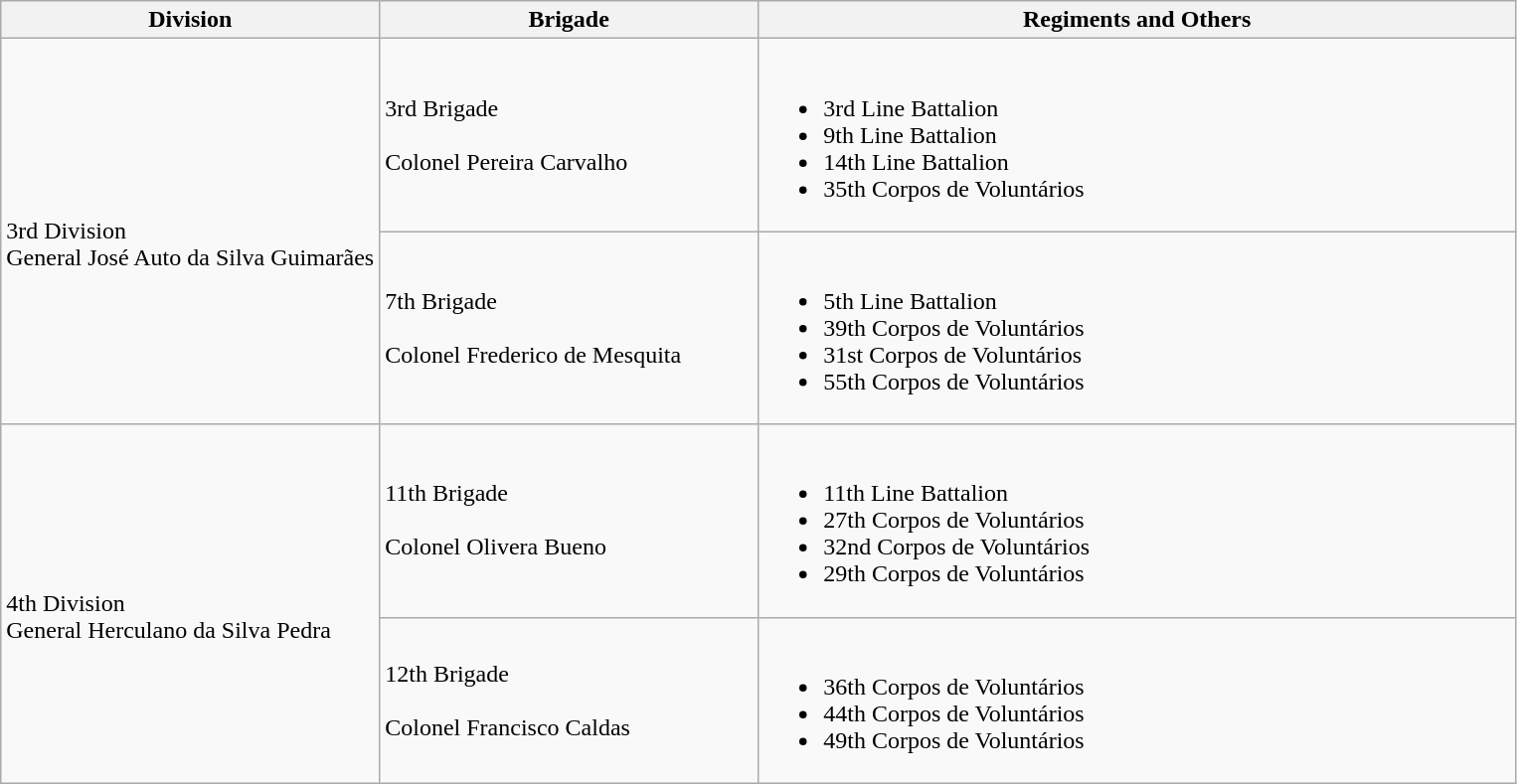<table class="wikitable">
<tr>
<th style="width:25%;">Division</th>
<th style="width:25%;">Brigade</th>
<th>Regiments and Others</th>
</tr>
<tr>
<td rowspan=2><br>3rd Division
<br>
General José Auto da Silva Guimarães</td>
<td>3rd Brigade<br><br>
Colonel Pereira Carvalho</td>
<td><br><ul><li>3rd Line Battalion</li><li>9th Line Battalion</li><li>14th Line Battalion</li><li>35th Corpos de Voluntários</li></ul></td>
</tr>
<tr>
<td>7th Brigade<br><br>
Colonel Frederico de Mesquita</td>
<td><br><ul><li>5th Line Battalion</li><li>39th Corpos de Voluntários</li><li>31st Corpos de Voluntários</li><li>55th Corpos de Voluntários</li></ul></td>
</tr>
<tr>
<td rowspan=2><br>4th Division
<br>
General Herculano da Silva Pedra</td>
<td>11th Brigade<br><br>
Colonel Olivera Bueno</td>
<td><br><ul><li>11th Line Battalion</li><li>27th Corpos de Voluntários</li><li>32nd Corpos de Voluntários</li><li>29th Corpos de Voluntários</li></ul></td>
</tr>
<tr>
<td>12th Brigade<br><br>
Colonel Francisco Caldas</td>
<td><br><ul><li>36th Corpos de Voluntários</li><li>44th Corpos de Voluntários</li><li>49th Corpos de Voluntários</li></ul></td>
</tr>
</table>
